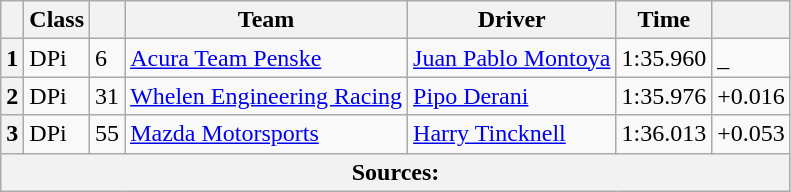<table class="wikitable">
<tr>
<th scope="col"></th>
<th scope="col">Class</th>
<th scope="col"></th>
<th scope="col">Team</th>
<th scope="col">Driver</th>
<th scope="col">Time</th>
<th scope="col"></th>
</tr>
<tr>
<th scope="row">1</th>
<td>DPi</td>
<td>6</td>
<td><a href='#'>Acura Team Penske</a></td>
<td><a href='#'>Juan Pablo Montoya</a></td>
<td>1:35.960</td>
<td>_</td>
</tr>
<tr>
<th scope="row">2</th>
<td>DPi</td>
<td>31</td>
<td><a href='#'>Whelen Engineering Racing</a></td>
<td><a href='#'>Pipo Derani</a></td>
<td>1:35.976</td>
<td>+0.016</td>
</tr>
<tr>
<th scope="row">3</th>
<td>DPi</td>
<td>55</td>
<td><a href='#'>Mazda Motorsports</a></td>
<td><a href='#'>Harry Tincknell</a></td>
<td>1:36.013</td>
<td>+0.053</td>
</tr>
<tr>
<th colspan="7">Sources:</th>
</tr>
</table>
